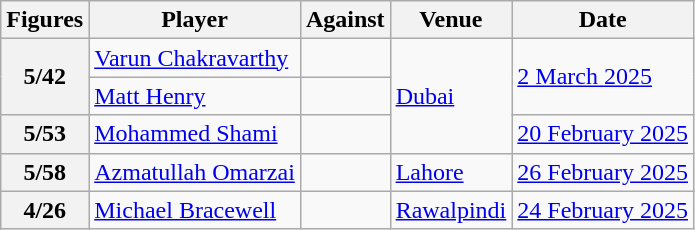<table class="wikitable">
<tr>
<th>Figures</th>
<th>Player</th>
<th>Against</th>
<th>Venue</th>
<th>Date</th>
</tr>
<tr>
<th rowspan="2">5/42</th>
<td> <a href='#'>Varun Chakravarthy</a></td>
<td></td>
<td rowspan="3"><a href='#'>Dubai</a></td>
<td rowspan="2"><a href='#'>2 March 2025</a></td>
</tr>
<tr>
<td> <a href='#'>Matt Henry</a></td>
<td></td>
</tr>
<tr>
<th>5/53</th>
<td> <a href='#'>Mohammed Shami</a></td>
<td></td>
<td><a href='#'>20 February 2025</a></td>
</tr>
<tr>
<th>5/58</th>
<td> <a href='#'>Azmatullah Omarzai</a></td>
<td></td>
<td><a href='#'>Lahore</a></td>
<td><a href='#'>26 February 2025</a></td>
</tr>
<tr>
<th>4/26</th>
<td> <a href='#'>Michael Bracewell</a></td>
<td></td>
<td><a href='#'>Rawalpindi</a></td>
<td><a href='#'>24 February 2025</a></td>
</tr>
</table>
